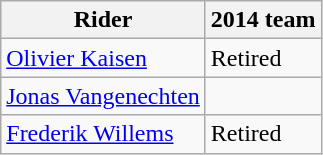<table class="wikitable">
<tr>
<th>Rider</th>
<th>2014 team</th>
</tr>
<tr>
<td><a href='#'>Olivier Kaisen</a></td>
<td>Retired</td>
</tr>
<tr>
<td><a href='#'>Jonas Vangenechten</a></td>
<td></td>
</tr>
<tr>
<td><a href='#'>Frederik Willems</a></td>
<td>Retired</td>
</tr>
</table>
